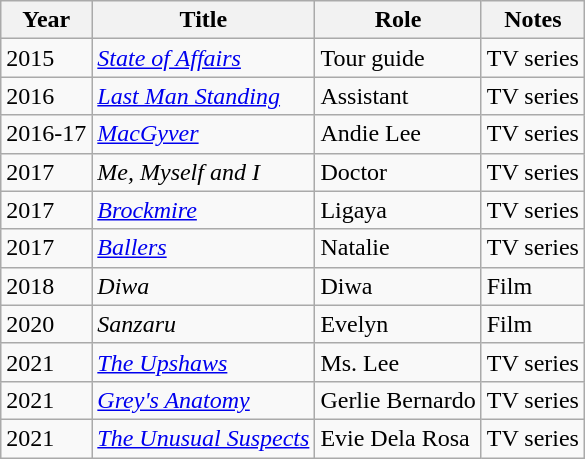<table class="wikitable">
<tr>
<th>Year</th>
<th>Title</th>
<th>Role</th>
<th>Notes</th>
</tr>
<tr>
<td>2015</td>
<td><em><a href='#'>State of Affairs</a></em></td>
<td>Tour guide</td>
<td>TV series</td>
</tr>
<tr>
<td>2016</td>
<td><em><a href='#'>Last Man Standing</a></em></td>
<td>Assistant</td>
<td>TV series</td>
</tr>
<tr>
<td>2016-17</td>
<td><em><a href='#'>MacGyver</a></em></td>
<td>Andie Lee</td>
<td>TV series</td>
</tr>
<tr>
<td>2017</td>
<td><em>Me, Myself and I</em></td>
<td>Doctor</td>
<td>TV series</td>
</tr>
<tr>
<td>2017</td>
<td><em><a href='#'>Brockmire</a></em></td>
<td>Ligaya</td>
<td>TV series</td>
</tr>
<tr>
<td>2017</td>
<td><em><a href='#'>Ballers</a></em></td>
<td>Natalie</td>
<td>TV series</td>
</tr>
<tr>
<td>2018</td>
<td><em>Diwa</em></td>
<td>Diwa</td>
<td>Film</td>
</tr>
<tr>
<td>2020</td>
<td><em>Sanzaru</em></td>
<td>Evelyn</td>
<td>Film</td>
</tr>
<tr>
<td>2021</td>
<td><em><a href='#'>The Upshaws</a></em></td>
<td>Ms. Lee</td>
<td>TV series</td>
</tr>
<tr>
<td>2021</td>
<td><em><a href='#'>Grey's Anatomy</a></em></td>
<td>Gerlie Bernardo</td>
<td>TV series</td>
</tr>
<tr>
<td>2021</td>
<td><em><a href='#'>The Unusual Suspects</a></em></td>
<td>Evie Dela Rosa</td>
<td>TV series</td>
</tr>
</table>
